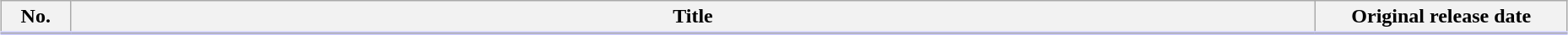<table class="wikitable" style="width:98%; margin:auto; background:#FFF;">
<tr style="border-bottom: 3px solid #CCF">
<th style="width:3em;">No.</th>
<th>Title</th>
<th style="width:12em;">Original release date</th>
</tr>
<tr>
</tr>
</table>
